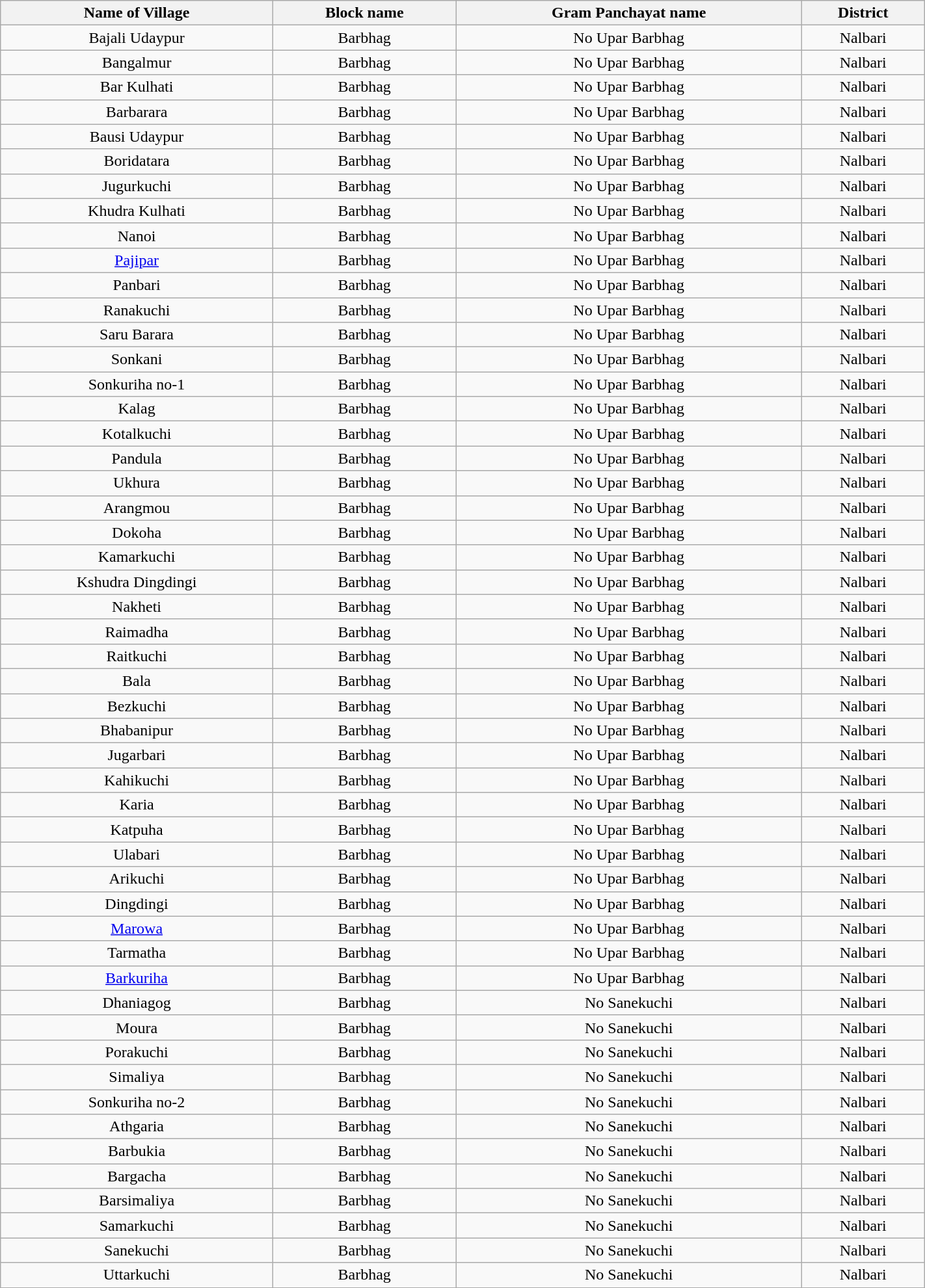<table class="wikitable" style="text-align:center; width:75%;" align="center">
<tr>
<th scope="col">Name of Village</th>
<th scope="col">Block name</th>
<th scope="col">Gram Panchayat name</th>
<th scope="col">District</th>
</tr>
<tr>
<td>Bajali Udaypur</td>
<td>Barbhag</td>
<td>No Upar Barbhag</td>
<td>Nalbari</td>
</tr>
<tr>
<td>Bangalmur</td>
<td>Barbhag</td>
<td>No Upar Barbhag</td>
<td>Nalbari</td>
</tr>
<tr>
<td>Bar Kulhati</td>
<td>Barbhag</td>
<td>No Upar Barbhag</td>
<td>Nalbari</td>
</tr>
<tr>
<td>Barbarara</td>
<td>Barbhag</td>
<td>No Upar Barbhag</td>
<td>Nalbari</td>
</tr>
<tr>
<td>Bausi Udaypur</td>
<td>Barbhag</td>
<td>No Upar Barbhag</td>
<td>Nalbari</td>
</tr>
<tr>
<td>Boridatara</td>
<td>Barbhag</td>
<td>No Upar Barbhag</td>
<td>Nalbari</td>
</tr>
<tr>
<td>Jugurkuchi</td>
<td>Barbhag</td>
<td>No Upar Barbhag</td>
<td>Nalbari</td>
</tr>
<tr>
<td>Khudra Kulhati</td>
<td>Barbhag</td>
<td>No Upar Barbhag</td>
<td>Nalbari</td>
</tr>
<tr>
<td>Nanoi</td>
<td>Barbhag</td>
<td>No Upar Barbhag</td>
<td>Nalbari</td>
</tr>
<tr>
<td><a href='#'>Pajipar</a></td>
<td>Barbhag</td>
<td>No Upar Barbhag</td>
<td>Nalbari</td>
</tr>
<tr>
<td>Panbari</td>
<td>Barbhag</td>
<td>No Upar Barbhag</td>
<td>Nalbari</td>
</tr>
<tr>
<td>Ranakuchi</td>
<td>Barbhag</td>
<td>No Upar Barbhag</td>
<td>Nalbari</td>
</tr>
<tr>
<td>Saru Barara</td>
<td>Barbhag</td>
<td>No Upar Barbhag</td>
<td>Nalbari</td>
</tr>
<tr>
<td>Sonkani</td>
<td>Barbhag</td>
<td>No Upar Barbhag</td>
<td>Nalbari</td>
</tr>
<tr>
<td>Sonkuriha no-1</td>
<td>Barbhag</td>
<td>No Upar Barbhag</td>
<td>Nalbari</td>
</tr>
<tr>
<td>Kalag</td>
<td>Barbhag</td>
<td>No Upar Barbhag</td>
<td>Nalbari</td>
</tr>
<tr>
<td>Kotalkuchi</td>
<td>Barbhag</td>
<td>No Upar Barbhag</td>
<td>Nalbari</td>
</tr>
<tr>
<td>Pandula</td>
<td>Barbhag</td>
<td>No Upar Barbhag</td>
<td>Nalbari</td>
</tr>
<tr>
<td>Ukhura</td>
<td>Barbhag</td>
<td>No Upar Barbhag</td>
<td>Nalbari</td>
</tr>
<tr>
<td>Arangmou</td>
<td>Barbhag</td>
<td>No Upar Barbhag</td>
<td>Nalbari</td>
</tr>
<tr>
<td>Dokoha</td>
<td>Barbhag</td>
<td>No Upar Barbhag</td>
<td>Nalbari</td>
</tr>
<tr>
<td>Kamarkuchi</td>
<td>Barbhag</td>
<td>No Upar Barbhag</td>
<td>Nalbari</td>
</tr>
<tr>
<td>Kshudra Dingdingi</td>
<td>Barbhag</td>
<td>No Upar Barbhag</td>
<td>Nalbari</td>
</tr>
<tr>
<td>Nakheti</td>
<td>Barbhag</td>
<td>No Upar Barbhag</td>
<td>Nalbari</td>
</tr>
<tr>
<td>Raimadha</td>
<td>Barbhag</td>
<td>No Upar Barbhag</td>
<td>Nalbari</td>
</tr>
<tr>
<td>Raitkuchi</td>
<td>Barbhag</td>
<td>No Upar Barbhag</td>
<td>Nalbari</td>
</tr>
<tr>
<td>Bala</td>
<td>Barbhag</td>
<td>No Upar Barbhag</td>
<td>Nalbari</td>
</tr>
<tr>
<td>Bezkuchi</td>
<td>Barbhag</td>
<td>No Upar Barbhag</td>
<td>Nalbari</td>
</tr>
<tr>
<td>Bhabanipur</td>
<td>Barbhag</td>
<td>No Upar Barbhag</td>
<td>Nalbari</td>
</tr>
<tr>
<td>Jugarbari</td>
<td>Barbhag</td>
<td>No Upar Barbhag</td>
<td>Nalbari</td>
</tr>
<tr>
<td>Kahikuchi</td>
<td>Barbhag</td>
<td>No Upar Barbhag</td>
<td>Nalbari</td>
</tr>
<tr>
<td>Karia</td>
<td>Barbhag</td>
<td>No Upar Barbhag</td>
<td>Nalbari</td>
</tr>
<tr>
<td>Katpuha</td>
<td>Barbhag</td>
<td>No Upar Barbhag</td>
<td>Nalbari</td>
</tr>
<tr>
<td>Ulabari</td>
<td>Barbhag</td>
<td>No Upar Barbhag</td>
<td>Nalbari</td>
</tr>
<tr>
<td>Arikuchi</td>
<td>Barbhag</td>
<td>No Upar Barbhag</td>
<td>Nalbari</td>
</tr>
<tr>
<td>Dingdingi</td>
<td>Barbhag</td>
<td>No Upar Barbhag</td>
<td>Nalbari</td>
</tr>
<tr>
<td><a href='#'>Marowa</a></td>
<td>Barbhag</td>
<td>No Upar Barbhag</td>
<td>Nalbari</td>
</tr>
<tr>
<td>Tarmatha</td>
<td>Barbhag</td>
<td>No Upar Barbhag</td>
<td>Nalbari</td>
</tr>
<tr>
<td><a href='#'>Barkuriha</a></td>
<td>Barbhag</td>
<td>No Upar Barbhag</td>
<td>Nalbari</td>
</tr>
<tr>
<td>Dhaniagog</td>
<td>Barbhag</td>
<td>No Sanekuchi</td>
<td>Nalbari</td>
</tr>
<tr>
<td>Moura</td>
<td>Barbhag</td>
<td>No Sanekuchi</td>
<td>Nalbari</td>
</tr>
<tr>
<td>Porakuchi</td>
<td>Barbhag</td>
<td>No Sanekuchi</td>
<td>Nalbari</td>
</tr>
<tr>
<td>Simaliya</td>
<td>Barbhag</td>
<td>No Sanekuchi</td>
<td>Nalbari</td>
</tr>
<tr>
<td>Sonkuriha no-2</td>
<td>Barbhag</td>
<td>No Sanekuchi</td>
<td>Nalbari</td>
</tr>
<tr>
<td>Athgaria</td>
<td>Barbhag</td>
<td>No Sanekuchi</td>
<td>Nalbari</td>
</tr>
<tr>
<td>Barbukia</td>
<td>Barbhag</td>
<td>No Sanekuchi</td>
<td>Nalbari</td>
</tr>
<tr>
<td>Bargacha</td>
<td>Barbhag</td>
<td>No Sanekuchi</td>
<td>Nalbari</td>
</tr>
<tr>
<td>Barsimaliya</td>
<td>Barbhag</td>
<td>No Sanekuchi</td>
<td>Nalbari</td>
</tr>
<tr>
<td>Samarkuchi</td>
<td>Barbhag</td>
<td>No Sanekuchi</td>
<td>Nalbari</td>
</tr>
<tr>
<td>Sanekuchi</td>
<td>Barbhag</td>
<td>No  Sanekuchi</td>
<td>Nalbari</td>
</tr>
<tr>
<td>Uttarkuchi</td>
<td>Barbhag</td>
<td>No Sanekuchi</td>
<td>Nalbari</td>
</tr>
</table>
